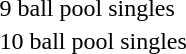<table>
<tr>
<td rowspan=2>9 ball pool singles</td>
<td rowspan=2></td>
<td rowspan=2></td>
<td></td>
</tr>
<tr>
<td></td>
</tr>
<tr>
<td rowspan=2>10 ball pool singles</td>
<td rowspan=2></td>
<td rowspan=2></td>
<td></td>
</tr>
<tr>
<td></td>
</tr>
</table>
